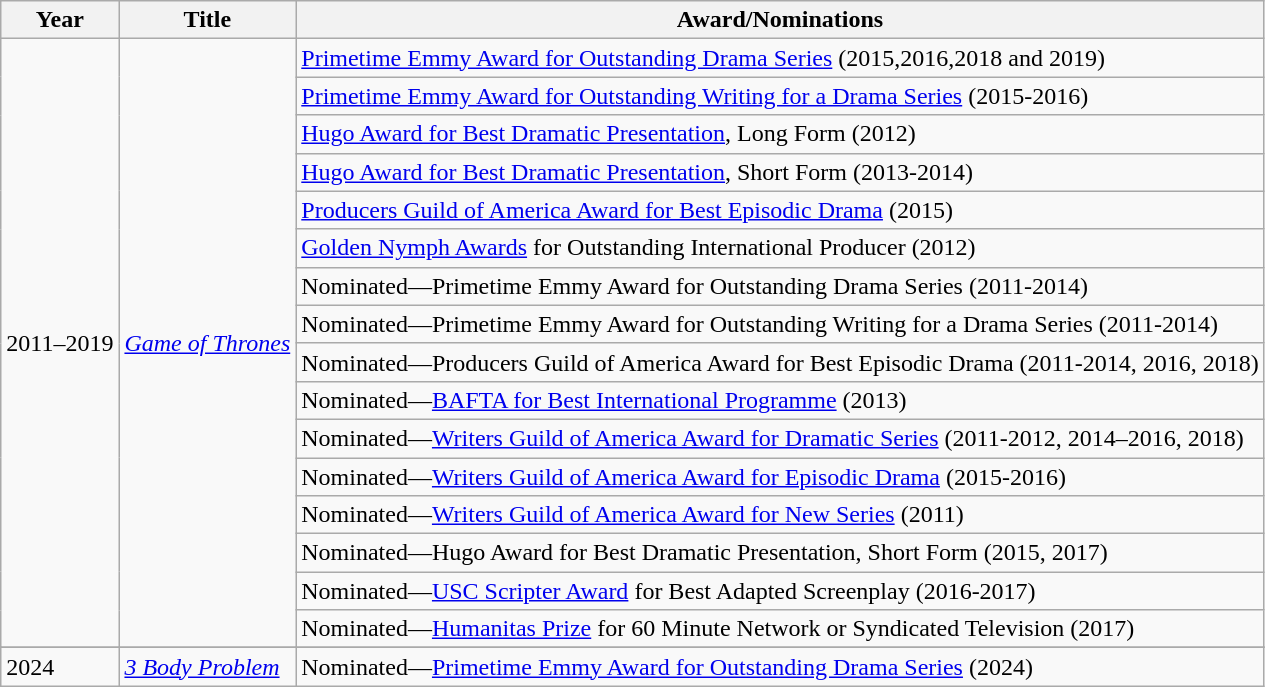<table class="wikitable">
<tr>
<th>Year</th>
<th>Title</th>
<th>Award/Nominations</th>
</tr>
<tr>
<td rowspan="16">2011–2019</td>
<td rowspan="16"><em><a href='#'>Game of Thrones</a></em></td>
<td><a href='#'>Primetime Emmy Award for Outstanding Drama Series</a> (2015,2016,2018 and 2019)</td>
</tr>
<tr>
<td><a href='#'>Primetime Emmy Award for Outstanding Writing for a Drama Series</a> (2015-2016)</td>
</tr>
<tr>
<td><a href='#'>Hugo Award for Best Dramatic Presentation</a>, Long Form (2012)</td>
</tr>
<tr>
<td><a href='#'>Hugo Award for Best Dramatic Presentation</a>, Short Form (2013-2014)</td>
</tr>
<tr>
<td><a href='#'>Producers Guild of America Award for Best Episodic Drama</a> (2015)</td>
</tr>
<tr>
<td><a href='#'>Golden Nymph Awards</a> for Outstanding International Producer (2012)</td>
</tr>
<tr>
<td>Nominated—Primetime Emmy Award for Outstanding Drama Series (2011-2014)</td>
</tr>
<tr>
<td>Nominated—Primetime Emmy Award for Outstanding Writing for a Drama Series (2011-2014)</td>
</tr>
<tr>
<td>Nominated—Producers Guild of America Award for Best Episodic Drama (2011-2014, 2016, 2018)</td>
</tr>
<tr>
<td>Nominated—<a href='#'>BAFTA for Best International Programme</a> (2013)</td>
</tr>
<tr>
<td>Nominated—<a href='#'>Writers Guild of America Award for Dramatic Series</a> (2011-2012, 2014–2016, 2018)</td>
</tr>
<tr>
<td>Nominated—<a href='#'>Writers Guild of America Award for Episodic Drama</a> (2015-2016)</td>
</tr>
<tr>
<td>Nominated—<a href='#'>Writers Guild of America Award for New Series</a> (2011)</td>
</tr>
<tr>
<td>Nominated—Hugo Award for Best Dramatic Presentation, Short Form (2015, 2017)</td>
</tr>
<tr>
<td>Nominated—<a href='#'>USC Scripter Award</a> for Best Adapted Screenplay (2016-2017)</td>
</tr>
<tr>
<td>Nominated—<a href='#'>Humanitas Prize</a> for 60 Minute Network or Syndicated Television (2017)</td>
</tr>
<tr>
</tr>
<tr>
<td rowspan="16">2024</td>
<td rowspan="16"><em><a href='#'>3 Body Problem</a></em></td>
<td>Nominated—<a href='#'>Primetime Emmy Award for Outstanding Drama Series</a> (2024)</td>
</tr>
</table>
